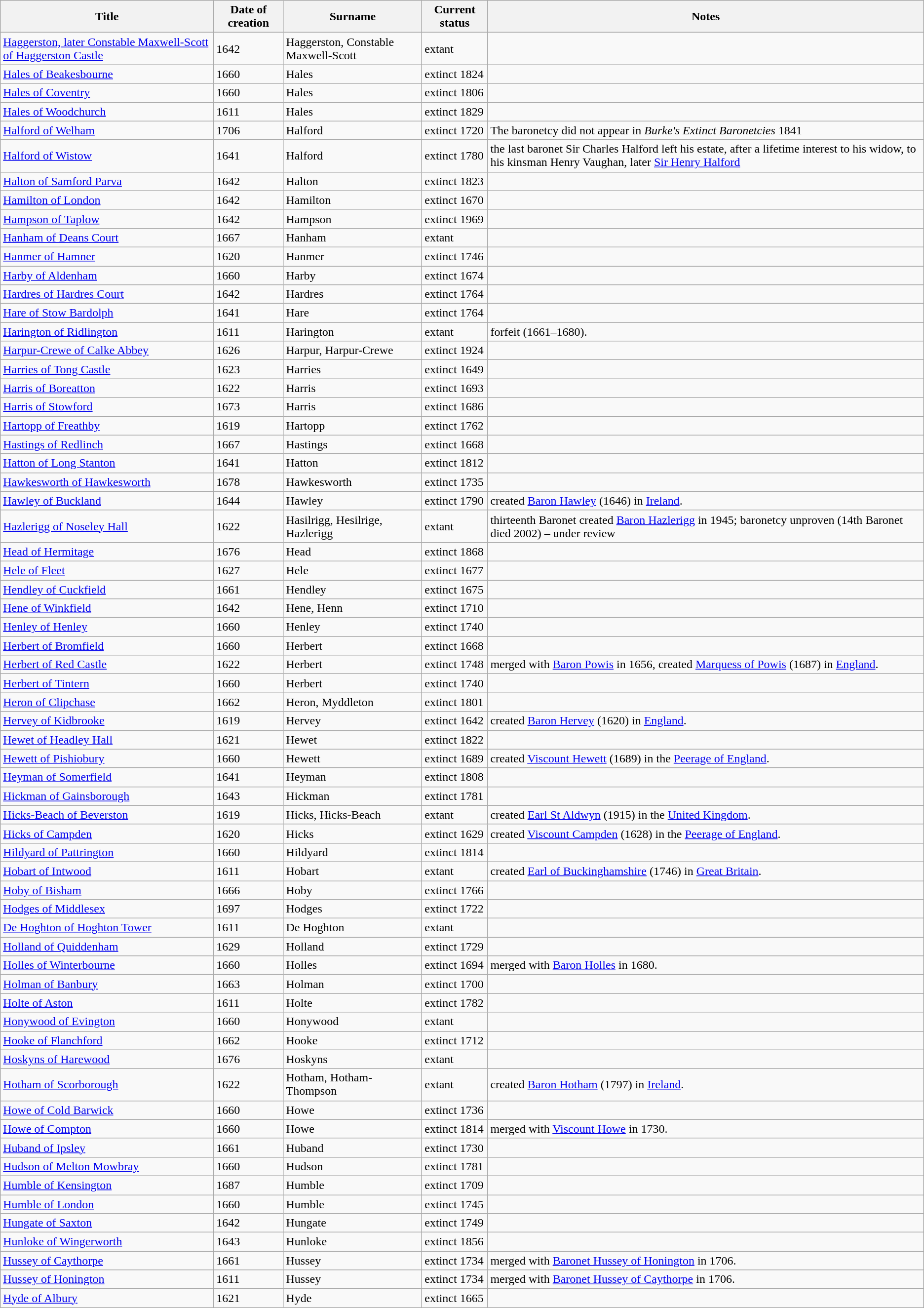<table class="wikitable">
<tr>
<th>Title</th>
<th>Date of creation</th>
<th>Surname</th>
<th>Current status</th>
<th>Notes</th>
</tr>
<tr>
<td><a href='#'>Haggerston, later Constable Maxwell-Scott of Haggerston Castle</a></td>
<td>1642</td>
<td>Haggerston, Constable Maxwell-Scott</td>
<td>extant</td>
<td> </td>
</tr>
<tr>
<td><a href='#'>Hales of Beakesbourne</a></td>
<td>1660</td>
<td>Hales</td>
<td>extinct 1824</td>
<td> </td>
</tr>
<tr>
<td><a href='#'>Hales of Coventry</a></td>
<td>1660</td>
<td>Hales</td>
<td>extinct 1806</td>
<td> </td>
</tr>
<tr>
<td><a href='#'>Hales of Woodchurch</a></td>
<td>1611</td>
<td>Hales</td>
<td>extinct 1829</td>
<td> </td>
</tr>
<tr>
<td><a href='#'>Halford of Welham</a></td>
<td>1706</td>
<td>Halford</td>
<td>extinct 1720</td>
<td>The baronetcy did not appear in <em>Burke's Extinct Baronetcies</em> 1841</td>
</tr>
<tr>
<td><a href='#'>Halford of Wistow</a></td>
<td>1641</td>
<td>Halford</td>
<td>extinct 1780</td>
<td>the last baronet Sir Charles Halford left his estate, after a lifetime interest to his widow, to his kinsman Henry Vaughan, later <a href='#'>Sir Henry Halford</a></td>
</tr>
<tr>
<td><a href='#'>Halton of Samford Parva</a></td>
<td>1642</td>
<td>Halton</td>
<td>extinct 1823</td>
<td> </td>
</tr>
<tr>
<td><a href='#'>Hamilton of London</a></td>
<td>1642</td>
<td>Hamilton</td>
<td>extinct 1670</td>
<td> </td>
</tr>
<tr>
<td><a href='#'>Hampson of Taplow</a></td>
<td>1642</td>
<td>Hampson</td>
<td>extinct 1969</td>
<td> </td>
</tr>
<tr>
<td><a href='#'>Hanham of Deans Court</a></td>
<td>1667</td>
<td>Hanham</td>
<td>extant</td>
<td> </td>
</tr>
<tr>
<td><a href='#'>Hanmer of Hamner</a></td>
<td>1620</td>
<td>Hanmer</td>
<td>extinct 1746</td>
<td> </td>
</tr>
<tr>
<td><a href='#'>Harby of Aldenham</a></td>
<td>1660</td>
<td>Harby</td>
<td>extinct 1674</td>
<td> </td>
</tr>
<tr>
<td><a href='#'>Hardres of Hardres Court</a></td>
<td>1642</td>
<td>Hardres</td>
<td>extinct 1764</td>
<td> </td>
</tr>
<tr>
<td><a href='#'>Hare of Stow Bardolph</a></td>
<td>1641</td>
<td>Hare</td>
<td>extinct 1764</td>
<td> </td>
</tr>
<tr>
<td><a href='#'>Harington of Ridlington</a></td>
<td>1611</td>
<td>Harington</td>
<td>extant</td>
<td>forfeit (1661–1680).</td>
</tr>
<tr>
<td><a href='#'>Harpur-Crewe of Calke Abbey</a></td>
<td>1626</td>
<td>Harpur, Harpur-Crewe</td>
<td>extinct 1924</td>
<td> </td>
</tr>
<tr>
<td><a href='#'>Harries of Tong Castle</a></td>
<td>1623</td>
<td>Harries</td>
<td>extinct 1649</td>
<td> </td>
</tr>
<tr>
<td><a href='#'>Harris of Boreatton</a></td>
<td>1622</td>
<td>Harris</td>
<td>extinct 1693</td>
<td> </td>
</tr>
<tr>
<td><a href='#'>Harris of Stowford</a></td>
<td>1673</td>
<td>Harris</td>
<td>extinct 1686</td>
<td> </td>
</tr>
<tr>
<td><a href='#'>Hartopp of Freathby</a></td>
<td>1619</td>
<td>Hartopp</td>
<td>extinct 1762</td>
<td> </td>
</tr>
<tr>
<td><a href='#'>Hastings of Redlinch</a></td>
<td>1667</td>
<td>Hastings</td>
<td>extinct 1668</td>
<td> </td>
</tr>
<tr>
<td><a href='#'>Hatton of Long Stanton</a></td>
<td>1641</td>
<td>Hatton</td>
<td>extinct 1812</td>
<td> </td>
</tr>
<tr>
<td><a href='#'>Hawkesworth of Hawkesworth</a></td>
<td>1678</td>
<td>Hawkesworth</td>
<td>extinct 1735</td>
<td> </td>
</tr>
<tr>
<td><a href='#'>Hawley of Buckland</a></td>
<td>1644</td>
<td>Hawley</td>
<td>extinct 1790</td>
<td>created <a href='#'>Baron Hawley</a> (1646) in <a href='#'>Ireland</a>.</td>
</tr>
<tr>
<td><a href='#'>Hazlerigg of Noseley Hall</a></td>
<td>1622</td>
<td>Hasilrigg, Hesilrige, Hazlerigg</td>
<td>extant</td>
<td>thirteenth Baronet created <a href='#'>Baron Hazlerigg</a> in 1945; baronetcy unproven (14th Baronet died 2002) – under review</td>
</tr>
<tr>
<td><a href='#'>Head of Hermitage</a></td>
<td>1676</td>
<td>Head</td>
<td>extinct 1868</td>
<td> </td>
</tr>
<tr>
<td><a href='#'>Hele of Fleet</a></td>
<td>1627</td>
<td>Hele</td>
<td>extinct 1677</td>
<td> </td>
</tr>
<tr>
<td><a href='#'>Hendley of Cuckfield</a></td>
<td>1661</td>
<td>Hendley</td>
<td>extinct 1675</td>
<td> </td>
</tr>
<tr>
<td><a href='#'>Hene of Winkfield</a></td>
<td>1642</td>
<td>Hene, Henn</td>
<td>extinct 1710</td>
<td> </td>
</tr>
<tr>
<td><a href='#'>Henley of Henley</a></td>
<td>1660</td>
<td>Henley</td>
<td>extinct 1740</td>
<td> </td>
</tr>
<tr>
<td><a href='#'>Herbert of Bromfield</a></td>
<td>1660</td>
<td>Herbert</td>
<td>extinct 1668</td>
<td> </td>
</tr>
<tr>
<td><a href='#'>Herbert of Red Castle</a></td>
<td>1622</td>
<td>Herbert</td>
<td>extinct 1748</td>
<td>merged with <a href='#'>Baron Powis</a> in 1656, created <a href='#'>Marquess of Powis</a> (1687) in <a href='#'>England</a>.</td>
</tr>
<tr>
<td><a href='#'>Herbert of Tintern</a></td>
<td>1660</td>
<td>Herbert</td>
<td>extinct 1740</td>
<td> </td>
</tr>
<tr>
<td><a href='#'>Heron of Clipchase</a></td>
<td>1662</td>
<td>Heron, Myddleton</td>
<td>extinct 1801</td>
<td> </td>
</tr>
<tr>
<td><a href='#'>Hervey of Kidbrooke</a></td>
<td>1619</td>
<td>Hervey</td>
<td>extinct 1642</td>
<td>created <a href='#'>Baron Hervey</a> (1620) in <a href='#'>England</a>.</td>
</tr>
<tr>
<td><a href='#'>Hewet of Headley Hall</a></td>
<td>1621</td>
<td>Hewet</td>
<td>extinct 1822</td>
<td> </td>
</tr>
<tr>
<td><a href='#'>Hewett of Pishiobury</a></td>
<td>1660</td>
<td>Hewett</td>
<td>extinct 1689</td>
<td>created <a href='#'>Viscount Hewett</a> (1689) in the <a href='#'>Peerage of England</a>.</td>
</tr>
<tr>
<td><a href='#'>Heyman of Somerfield</a></td>
<td>1641</td>
<td>Heyman</td>
<td>extinct 1808</td>
<td> </td>
</tr>
<tr>
<td><a href='#'>Hickman of Gainsborough</a></td>
<td>1643</td>
<td>Hickman</td>
<td>extinct 1781</td>
<td> </td>
</tr>
<tr>
<td><a href='#'>Hicks-Beach of Beverston</a></td>
<td>1619</td>
<td>Hicks, Hicks-Beach</td>
<td>extant</td>
<td>created <a href='#'>Earl St Aldwyn</a> (1915) in the <a href='#'>United Kingdom</a>.</td>
</tr>
<tr>
<td><a href='#'>Hicks of Campden</a></td>
<td>1620</td>
<td>Hicks</td>
<td>extinct 1629</td>
<td>created <a href='#'>Viscount Campden</a> (1628) in the <a href='#'>Peerage of England</a>.</td>
</tr>
<tr>
<td><a href='#'>Hildyard of Pattrington</a></td>
<td>1660</td>
<td>Hildyard</td>
<td>extinct 1814</td>
<td> </td>
</tr>
<tr>
<td><a href='#'>Hobart of Intwood</a></td>
<td>1611</td>
<td>Hobart</td>
<td>extant</td>
<td>created <a href='#'>Earl of Buckinghamshire</a> (1746) in <a href='#'>Great Britain</a>.</td>
</tr>
<tr>
<td><a href='#'>Hoby of Bisham</a></td>
<td>1666</td>
<td>Hoby</td>
<td>extinct 1766</td>
<td> </td>
</tr>
<tr>
<td><a href='#'>Hodges of Middlesex</a></td>
<td>1697</td>
<td>Hodges</td>
<td>extinct 1722</td>
<td> </td>
</tr>
<tr>
<td><a href='#'>De Hoghton of Hoghton Tower</a></td>
<td>1611</td>
<td>De Hoghton</td>
<td>extant</td>
<td> </td>
</tr>
<tr>
<td><a href='#'>Holland of Quiddenham</a></td>
<td>1629</td>
<td>Holland</td>
<td>extinct 1729</td>
<td> </td>
</tr>
<tr>
<td><a href='#'>Holles of Winterbourne</a></td>
<td>1660</td>
<td>Holles</td>
<td>extinct 1694</td>
<td>merged with <a href='#'>Baron Holles</a> in 1680.</td>
</tr>
<tr>
<td><a href='#'>Holman of Banbury</a></td>
<td>1663</td>
<td>Holman</td>
<td>extinct 1700</td>
<td> </td>
</tr>
<tr>
<td><a href='#'>Holte of Aston</a></td>
<td>1611</td>
<td>Holte</td>
<td>extinct 1782</td>
<td> </td>
</tr>
<tr>
<td><a href='#'>Honywood of Evington</a></td>
<td>1660</td>
<td>Honywood</td>
<td>extant</td>
<td> </td>
</tr>
<tr>
<td><a href='#'>Hooke of Flanchford</a></td>
<td>1662</td>
<td>Hooke</td>
<td>extinct 1712</td>
<td> </td>
</tr>
<tr>
<td><a href='#'>Hoskyns of Harewood</a></td>
<td>1676</td>
<td>Hoskyns</td>
<td>extant</td>
<td> </td>
</tr>
<tr>
<td><a href='#'>Hotham of Scorborough</a></td>
<td>1622</td>
<td>Hotham, Hotham-Thompson</td>
<td>extant</td>
<td>created <a href='#'>Baron Hotham</a> (1797) in <a href='#'>Ireland</a>.</td>
</tr>
<tr>
<td><a href='#'>Howe of Cold Barwick</a></td>
<td>1660</td>
<td>Howe</td>
<td>extinct 1736</td>
<td> </td>
</tr>
<tr>
<td><a href='#'>Howe of Compton</a></td>
<td>1660</td>
<td>Howe</td>
<td>extinct 1814</td>
<td>merged with <a href='#'>Viscount Howe</a> in 1730.</td>
</tr>
<tr>
<td><a href='#'>Huband of Ipsley</a></td>
<td>1661</td>
<td>Huband</td>
<td>extinct 1730</td>
<td> </td>
</tr>
<tr>
<td><a href='#'>Hudson of Melton Mowbray</a></td>
<td>1660</td>
<td>Hudson</td>
<td>extinct 1781</td>
<td> </td>
</tr>
<tr>
<td><a href='#'>Humble of Kensington</a></td>
<td>1687</td>
<td>Humble</td>
<td>extinct 1709</td>
<td> </td>
</tr>
<tr>
<td><a href='#'>Humble of London</a></td>
<td>1660</td>
<td>Humble</td>
<td>extinct 1745</td>
<td> </td>
</tr>
<tr>
<td><a href='#'>Hungate of Saxton</a></td>
<td>1642</td>
<td>Hungate</td>
<td>extinct 1749</td>
<td> </td>
</tr>
<tr>
<td><a href='#'>Hunloke of Wingerworth</a></td>
<td>1643</td>
<td>Hunloke</td>
<td>extinct 1856</td>
<td> </td>
</tr>
<tr>
<td><a href='#'>Hussey of Caythorpe</a></td>
<td>1661</td>
<td>Hussey</td>
<td>extinct 1734</td>
<td>merged with <a href='#'>Baronet Hussey of Honington</a> in 1706.</td>
</tr>
<tr>
<td><a href='#'>Hussey of Honington</a></td>
<td>1611</td>
<td>Hussey</td>
<td>extinct 1734</td>
<td>merged with <a href='#'>Baronet Hussey of Caythorpe</a> in 1706.</td>
</tr>
<tr>
<td><a href='#'>Hyde of Albury</a></td>
<td>1621</td>
<td>Hyde</td>
<td>extinct 1665</td>
<td> </td>
</tr>
</table>
